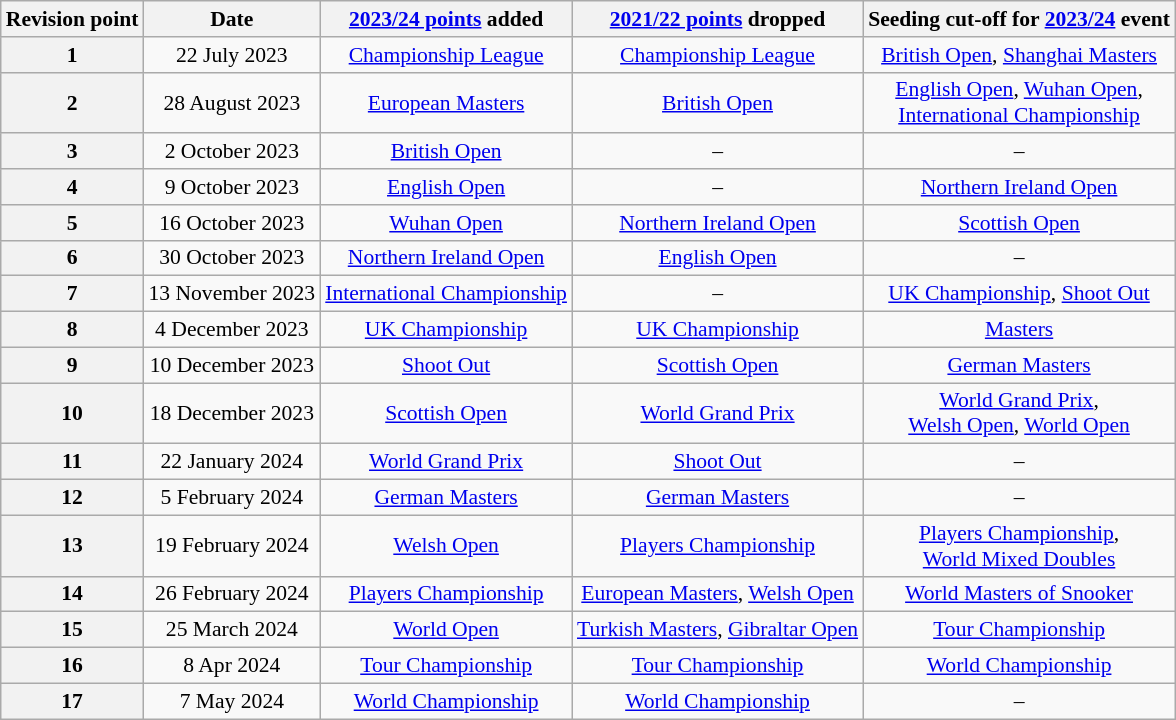<table class="wikitable" style="text-align:center; font-size:90%">
<tr>
<th scope=column>Revision point</th>
<th scope=column>Date</th>
<th scope=column><a href='#'>2023/24 points</a> added</th>
<th scope=column><a href='#'>2021/22 points</a> dropped</th>
<th scope=column>Seeding cut-off for <a href='#'>2023/24</a> event</th>
</tr>
<tr>
<th scope=row>1</th>
<td>22 July 2023</td>
<td><a href='#'>Championship League</a></td>
<td><a href='#'>Championship League</a></td>
<td><a href='#'>British Open</a>, <a href='#'>Shanghai Masters</a></td>
</tr>
<tr>
<th scope=row>2</th>
<td>28 August 2023</td>
<td><a href='#'>European Masters</a></td>
<td><a href='#'>British Open</a></td>
<td><a href='#'>English Open</a>, <a href='#'>Wuhan Open</a>,<br><a href='#'>International Championship</a></td>
</tr>
<tr>
<th scope=row>3</th>
<td>2 October 2023</td>
<td><a href='#'>British Open</a></td>
<td>–</td>
<td>–</td>
</tr>
<tr>
<th scope=row>4</th>
<td>9 October 2023</td>
<td><a href='#'>English Open</a></td>
<td>–</td>
<td><a href='#'>Northern Ireland Open</a></td>
</tr>
<tr>
<th scope=row>5</th>
<td>16 October 2023</td>
<td><a href='#'>Wuhan Open</a></td>
<td><a href='#'>Northern Ireland Open</a></td>
<td><a href='#'>Scottish Open</a></td>
</tr>
<tr>
<th scope=row>6</th>
<td>30 October 2023</td>
<td><a href='#'>Northern Ireland Open</a></td>
<td><a href='#'>English Open</a></td>
<td>–</td>
</tr>
<tr>
<th scope=row>7</th>
<td>13 November 2023</td>
<td><a href='#'>International Championship</a></td>
<td>–</td>
<td><a href='#'>UK Championship</a>, <a href='#'>Shoot Out</a></td>
</tr>
<tr>
<th scope=row>8</th>
<td>4 December 2023</td>
<td><a href='#'>UK Championship</a></td>
<td><a href='#'>UK Championship</a></td>
<td><a href='#'>Masters</a></td>
</tr>
<tr>
<th scope=row>9</th>
<td>10 December 2023</td>
<td><a href='#'>Shoot Out</a></td>
<td><a href='#'>Scottish Open</a></td>
<td><a href='#'>German Masters</a></td>
</tr>
<tr>
<th scope=row>10</th>
<td>18 December 2023</td>
<td><a href='#'>Scottish Open</a></td>
<td><a href='#'>World Grand Prix</a></td>
<td><a href='#'>World Grand Prix</a>,<br><a href='#'>Welsh Open</a>, <a href='#'>World Open</a></td>
</tr>
<tr>
<th scope=row>11</th>
<td>22 January 2024</td>
<td><a href='#'>World Grand Prix</a></td>
<td><a href='#'>Shoot Out</a></td>
<td>–</td>
</tr>
<tr>
<th scope=row>12</th>
<td>5 February 2024</td>
<td><a href='#'>German Masters</a></td>
<td><a href='#'>German Masters</a></td>
<td>–</td>
</tr>
<tr>
<th scope=row>13</th>
<td>19 February 2024</td>
<td><a href='#'>Welsh Open</a></td>
<td><a href='#'>Players Championship</a></td>
<td><a href='#'>Players Championship</a>,<br><a href='#'>World Mixed Doubles</a></td>
</tr>
<tr>
<th scope=row>14</th>
<td>26 February 2024</td>
<td><a href='#'>Players Championship</a></td>
<td><a href='#'>European Masters</a>, <a href='#'>Welsh Open</a></td>
<td><a href='#'>World Masters of Snooker</a></td>
</tr>
<tr>
<th scope=row>15</th>
<td>25 March 2024</td>
<td><a href='#'>World Open</a></td>
<td><a href='#'>Turkish Masters</a>, <a href='#'>Gibraltar Open</a></td>
<td><a href='#'>Tour Championship</a></td>
</tr>
<tr>
<th scope=row>16</th>
<td>8 Apr 2024</td>
<td><a href='#'>Tour Championship</a></td>
<td><a href='#'>Tour Championship</a></td>
<td><a href='#'>World Championship</a></td>
</tr>
<tr>
<th scope=row>17</th>
<td>7 May 2024</td>
<td><a href='#'>World Championship</a></td>
<td><a href='#'>World Championship</a></td>
<td>–</td>
</tr>
</table>
